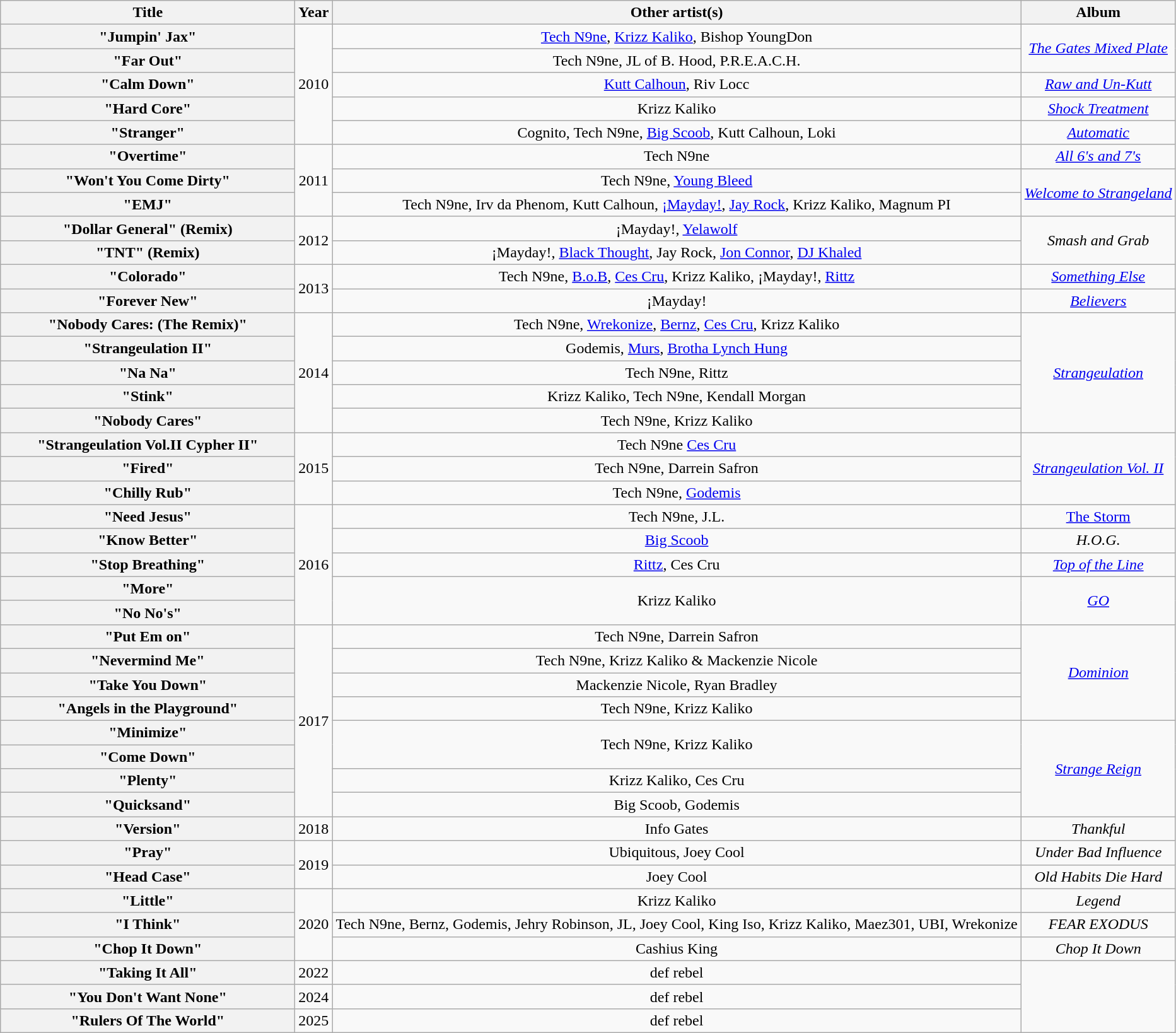<table class="wikitable plainrowheaders" style="text-align:center;">
<tr>
<th scope="col" style="width:19em;">Title</th>
<th scope="col">Year</th>
<th scope="col">Other artist(s)</th>
<th scope="col">Album</th>
</tr>
<tr>
<th scope="row">"Jumpin' Jax"</th>
<td rowspan="5">2010</td>
<td><a href='#'>Tech N9ne</a>, <a href='#'>Krizz Kaliko</a>, Bishop YoungDon</td>
<td rowspan="2"><em><a href='#'>The Gates Mixed Plate</a></em></td>
</tr>
<tr>
<th scope="row">"Far Out"</th>
<td>Tech N9ne, JL of B. Hood, P.R.E.A.C.H.</td>
</tr>
<tr>
<th scope="row">"Calm Down"</th>
<td><a href='#'>Kutt Calhoun</a>, Riv Locc</td>
<td><em><a href='#'>Raw and Un-Kutt</a></em></td>
</tr>
<tr>
<th scope="row">"Hard Core"</th>
<td>Krizz Kaliko</td>
<td><em><a href='#'>Shock Treatment</a></em></td>
</tr>
<tr>
<th scope="row">"Stranger"</th>
<td>Cognito, Tech N9ne, <a href='#'>Big Scoob</a>, Kutt Calhoun, Loki</td>
<td><em><a href='#'>Automatic</a></em></td>
</tr>
<tr>
<th scope="row">"Overtime"</th>
<td rowspan="3">2011</td>
<td>Tech N9ne</td>
<td><em><a href='#'>All 6's and 7's</a></em></td>
</tr>
<tr>
<th scope="row">"Won't You Come Dirty"</th>
<td>Tech N9ne, <a href='#'>Young Bleed</a></td>
<td rowspan="2"><em><a href='#'>Welcome to Strangeland</a></em></td>
</tr>
<tr>
<th scope="row">"EMJ"</th>
<td>Tech N9ne, Irv da Phenom, Kutt Calhoun, <a href='#'>¡Mayday!</a>, <a href='#'>Jay Rock</a>, Krizz Kaliko, Magnum PI</td>
</tr>
<tr>
<th scope="row">"Dollar General" (Remix)</th>
<td rowspan="2">2012</td>
<td>¡Mayday!, <a href='#'>Yelawolf</a></td>
<td rowspan="2"><em>Smash and Grab</em></td>
</tr>
<tr>
<th scope="row">"TNT" (Remix)</th>
<td>¡Mayday!, <a href='#'>Black Thought</a>, Jay Rock, <a href='#'>Jon Connor</a>, <a href='#'>DJ Khaled</a></td>
</tr>
<tr>
<th scope="row">"Colorado"</th>
<td rowspan="2">2013</td>
<td>Tech N9ne, <a href='#'>B.o.B</a>, <a href='#'>Ces Cru</a>, Krizz Kaliko, ¡Mayday!, <a href='#'>Rittz</a></td>
<td><em><a href='#'>Something Else</a></em></td>
</tr>
<tr>
<th scope="row">"Forever New"</th>
<td>¡Mayday!</td>
<td><em><a href='#'>Believers</a></em></td>
</tr>
<tr>
<th scope="row">"Nobody Cares: (The Remix)"</th>
<td rowspan="5">2014</td>
<td>Tech N9ne, <a href='#'>Wrekonize</a>, <a href='#'>Bernz</a>, <a href='#'>Ces Cru</a>, Krizz Kaliko</td>
<td rowspan="5"><em><a href='#'>Strangeulation</a></em></td>
</tr>
<tr>
<th scope="row">"Strangeulation II"</th>
<td>Godemis, <a href='#'>Murs</a>, <a href='#'>Brotha Lynch Hung</a></td>
</tr>
<tr>
<th scope="row">"Na Na"</th>
<td>Tech N9ne, Rittz</td>
</tr>
<tr>
<th scope="row">"Stink"</th>
<td>Krizz Kaliko, Tech N9ne, Kendall Morgan</td>
</tr>
<tr>
<th scope="row">"Nobody Cares"</th>
<td>Tech N9ne, Krizz Kaliko</td>
</tr>
<tr>
<th scope="row">"Strangeulation Vol.II Cypher II"</th>
<td rowspan="3">2015</td>
<td>Tech N9ne <a href='#'>Ces Cru</a></td>
<td rowspan="3"><em><a href='#'>Strangeulation Vol. II</a></em></td>
</tr>
<tr>
<th scope="row">"Fired"</th>
<td>Tech N9ne, Darrein Safron</td>
</tr>
<tr>
<th scope="row">"Chilly Rub"</th>
<td>Tech N9ne, <a href='#'>Godemis</a></td>
</tr>
<tr>
<th scope="row">"Need Jesus"</th>
<td rowspan="5">2016</td>
<td>Tech N9ne, J.L.</td>
<td><a href='#'>The Storm</a></td>
</tr>
<tr>
<th scope="row">"Know Better"</th>
<td><a href='#'>Big Scoob</a></td>
<td><em>H.O.G.</em></td>
</tr>
<tr>
<th scope="row">"Stop Breathing"</th>
<td><a href='#'>Rittz</a>, Ces Cru</td>
<td><em><a href='#'>Top of the Line</a></em></td>
</tr>
<tr>
<th scope="row">"More"</th>
<td rowspan="2">Krizz Kaliko</td>
<td rowspan="2"><em><a href='#'>GO</a></em></td>
</tr>
<tr>
<th scope="row">"No No's"</th>
</tr>
<tr>
<th scope="row">"Put Em on"</th>
<td rowspan="8">2017</td>
<td>Tech N9ne, Darrein Safron</td>
<td rowspan="4"><em><a href='#'>Dominion</a></em></td>
</tr>
<tr>
<th scope="row">"Nevermind Me"</th>
<td>Tech N9ne, Krizz Kaliko & Mackenzie Nicole</td>
</tr>
<tr>
<th scope="row">"Take You Down"</th>
<td>Mackenzie Nicole, Ryan Bradley</td>
</tr>
<tr>
<th scope="row">"Angels in the Playground"</th>
<td>Tech N9ne, Krizz Kaliko</td>
</tr>
<tr>
<th scope="row">"Minimize"</th>
<td rowspan="2">Tech N9ne, Krizz Kaliko</td>
<td rowspan="4"><em><a href='#'>Strange Reign</a></em></td>
</tr>
<tr>
<th scope="row">"Come Down"</th>
</tr>
<tr>
<th scope="row">"Plenty"</th>
<td>Krizz Kaliko, Ces Cru</td>
</tr>
<tr>
<th scope="row">"Quicksand"</th>
<td>Big Scoob, Godemis</td>
</tr>
<tr>
<th scope="row">"Version"</th>
<td>2018</td>
<td>Info Gates</td>
<td><em>Thankful</em></td>
</tr>
<tr>
<th scope="row">"Pray"</th>
<td rowspan="2">2019</td>
<td>Ubiquitous, Joey Cool</td>
<td><em>Under Bad Influence</em></td>
</tr>
<tr>
<th scope="row">"Head Case"</th>
<td>Joey Cool</td>
<td><em>Old Habits Die Hard</em></td>
</tr>
<tr>
<th scope="row">"Little"</th>
<td rowspan="3">2020</td>
<td>Krizz Kaliko</td>
<td><em>Legend</em></td>
</tr>
<tr>
<th scope="row">"I Think"</th>
<td>Tech N9ne, Bernz, Godemis, Jehry Robinson, JL, Joey Cool, King Iso, Krizz Kaliko, Maez301, UBI, Wrekonize</td>
<td><em>FEAR EXODUS</em></td>
</tr>
<tr>
<th scope="row">"Chop It Down"</th>
<td>Cashius King</td>
<td><em>Chop It Down</em></td>
</tr>
<tr>
<th scope="row">"Taking It All"</th>
<td>2022</td>
<td>def rebel</td>
</tr>
<tr>
<th scope="row">"You Don't Want None"</th>
<td>2024</td>
<td>def rebel</td>
</tr>
<tr>
<th scope="row">"Rulers Of The World"</th>
<td>2025</td>
<td>def rebel</td>
</tr>
</table>
